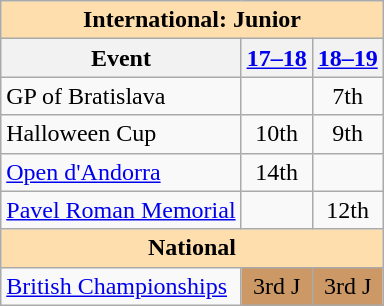<table class="wikitable" style="text-align:center">
<tr>
<th style="background-color: #ffdead; " colspan=3 align=center>International: Junior</th>
</tr>
<tr>
<th>Event</th>
<th><a href='#'>17–18</a></th>
<th><a href='#'>18–19</a></th>
</tr>
<tr>
<td align=left>GP of Bratislava</td>
<td></td>
<td>7th</td>
</tr>
<tr>
<td align=left>Halloween Cup</td>
<td>10th</td>
<td>9th</td>
</tr>
<tr>
<td align=left><a href='#'>Open d'Andorra</a></td>
<td>14th</td>
<td></td>
</tr>
<tr>
<td align=left><a href='#'>Pavel Roman Memorial</a></td>
<td></td>
<td>12th</td>
</tr>
<tr>
<th style="background-color: #ffdead; " colspan=3 align=center>National</th>
</tr>
<tr>
<td align=left><a href='#'>British Championships</a></td>
<td bgcolor=cc9966>3rd J</td>
<td bgcolor=cc9966>3rd J</td>
</tr>
</table>
